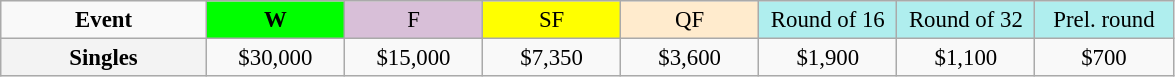<table class=wikitable style=font-size:95%;text-align:center>
<tr>
<td style="width:130px"><strong>Event</strong></td>
<td style="width:85px; background:lime"><strong>W</strong></td>
<td style="width:85px; background:thistle">F</td>
<td style="width:85px; background:#ffff00">SF</td>
<td style="width:85px; background:#ffebcd">QF</td>
<td style="width:85px; background:#afeeee">Round of 16</td>
<td style="width:85px; background:#afeeee">Round of 32</td>
<td style="width:85px; background:#afeeee">Prel. round</td>
</tr>
<tr>
<th style=background:#f3f3f3>Singles </th>
<td>$30,000</td>
<td>$15,000</td>
<td>$7,350</td>
<td>$3,600</td>
<td>$1,900</td>
<td>$1,100</td>
<td>$700</td>
</tr>
</table>
